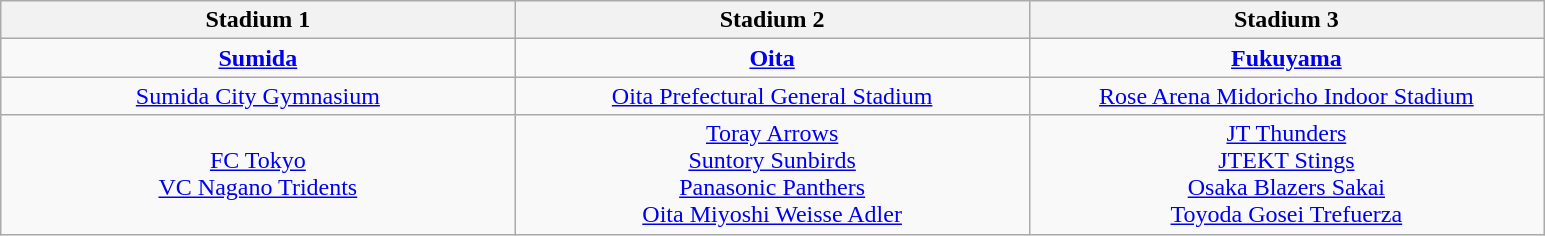<table class=wikitable style=text-align:center>
<tr>
<th width=25%>Stadium 1</th>
<th width=25%>Stadium 2</th>
<th width=25%>Stadium 3</th>
</tr>
<tr>
<td><strong><a href='#'>Sumida</a></strong></td>
<td><strong><a href='#'>Oita</a></strong></td>
<td><strong><a href='#'>Fukuyama</a></strong></td>
</tr>
<tr>
<td><a href='#'>Sumida City Gymnasium</a></td>
<td><a href='#'>Oita Prefectural General Stadium</a></td>
<td><a href='#'>Rose Arena Midoricho Indoor Stadium</a></td>
</tr>
<tr>
<td><a href='#'>FC Tokyo</a><br><a href='#'>VC Nagano Tridents</a></td>
<td><a href='#'>Toray Arrows</a><br><a href='#'>Suntory Sunbirds</a><br><a href='#'>Panasonic Panthers</a><br><a href='#'>Oita Miyoshi Weisse Adler</a></td>
<td><a href='#'>JT Thunders</a><br><a href='#'>JTEKT Stings</a><br> <a href='#'>Osaka Blazers Sakai</a><br><a href='#'>Toyoda Gosei Trefuerza</a></td>
</tr>
</table>
